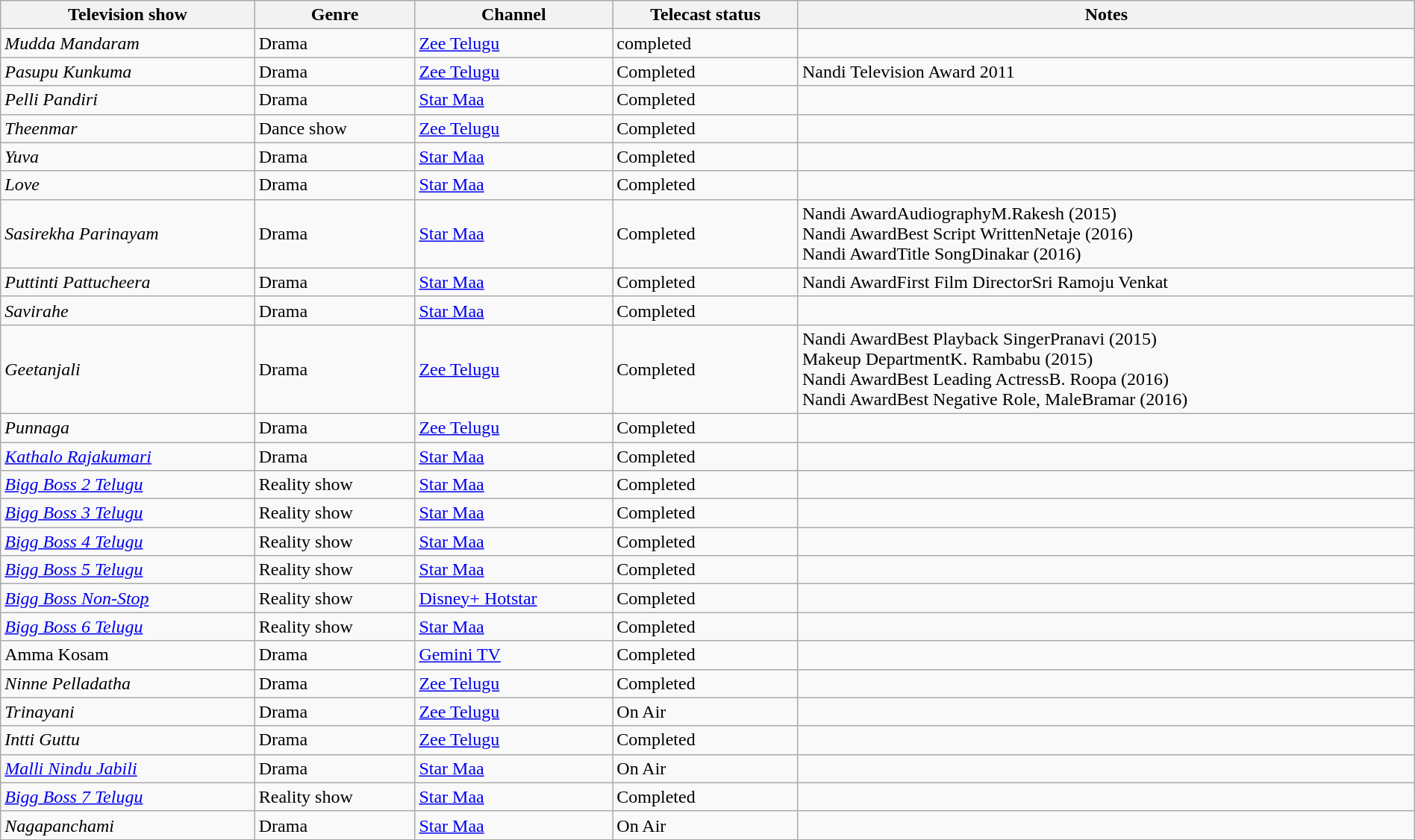<table class="wikitable sortable" style="text-align:left; width:100%;">
<tr>
<th>Television show</th>
<th>Genre</th>
<th>Channel</th>
<th>Telecast status</th>
<th>Notes</th>
</tr>
<tr>
<td><em>Mudda Mandaram</em></td>
<td>Drama</td>
<td><a href='#'>Zee Telugu</a></td>
<td>completed</td>
<td></td>
</tr>
<tr>
<td><em>Pasupu Kunkuma</em></td>
<td>Drama</td>
<td><a href='#'>Zee Telugu</a></td>
<td>Completed</td>
<td>Nandi Television Award 2011</td>
</tr>
<tr>
<td><em>Pelli Pandiri</em></td>
<td>Drama</td>
<td><a href='#'>Star Maa</a></td>
<td>Completed</td>
<td></td>
</tr>
<tr>
<td><em>Theenmar</em></td>
<td>Dance show</td>
<td><a href='#'>Zee Telugu</a></td>
<td>Completed</td>
<td></td>
</tr>
<tr>
<td><em>Yuva</em></td>
<td>Drama</td>
<td><a href='#'>Star Maa</a></td>
<td>Completed</td>
<td></td>
</tr>
<tr>
<td><em>Love</em></td>
<td>Drama</td>
<td><a href='#'>Star Maa</a></td>
<td>Completed</td>
<td></td>
</tr>
<tr>
<td><em>Sasirekha Parinayam</em></td>
<td>Drama</td>
<td><a href='#'>Star Maa</a></td>
<td>Completed</td>
<td>Nandi AwardAudiographyM.Rakesh (2015)<br>Nandi AwardBest Script WrittenNetaje (2016)<br>Nandi AwardTitle SongDinakar (2016)</td>
</tr>
<tr>
<td><em>Puttinti Pattucheera</em></td>
<td>Drama</td>
<td><a href='#'>Star Maa</a></td>
<td>Completed</td>
<td>Nandi AwardFirst Film DirectorSri Ramoju Venkat</td>
</tr>
<tr>
<td><em>Savirahe</em></td>
<td>Drama</td>
<td><a href='#'>Star Maa</a></td>
<td>Completed</td>
<td></td>
</tr>
<tr>
<td><em>Geetanjali</em></td>
<td>Drama</td>
<td><a href='#'>Zee Telugu</a></td>
<td>Completed</td>
<td>Nandi AwardBest Playback SingerPranavi (2015)<br>Makeup DepartmentK. Rambabu (2015)<br>Nandi AwardBest Leading ActressB. Roopa (2016)<br>Nandi AwardBest Negative Role, MaleBramar (2016)</td>
</tr>
<tr>
<td><em>Punnaga</em></td>
<td>Drama</td>
<td><a href='#'>Zee Telugu</a></td>
<td>Completed</td>
<td></td>
</tr>
<tr>
<td><em><a href='#'>Kathalo Rajakumari</a></em></td>
<td>Drama</td>
<td><a href='#'>Star Maa</a></td>
<td>Completed</td>
<td></td>
</tr>
<tr>
<td><em><a href='#'>Bigg Boss 2 Telugu</a></em></td>
<td>Reality show</td>
<td><a href='#'>Star Maa</a></td>
<td>Completed</td>
<td></td>
</tr>
<tr>
<td><em><a href='#'>Bigg Boss 3 Telugu</a></em></td>
<td>Reality show</td>
<td><a href='#'>Star Maa</a></td>
<td>Completed</td>
<td></td>
</tr>
<tr>
<td><em><a href='#'>Bigg Boss 4 Telugu</a></em></td>
<td>Reality show</td>
<td><a href='#'>Star Maa</a></td>
<td>Completed</td>
<td></td>
</tr>
<tr>
<td><em><a href='#'>Bigg Boss 5 Telugu</a></em></td>
<td>Reality show</td>
<td><a href='#'>Star Maa</a></td>
<td>Completed</td>
<td></td>
</tr>
<tr>
<td><em><a href='#'>Bigg Boss Non-Stop</a></em></td>
<td>Reality show</td>
<td><a href='#'>Disney+ Hotstar</a></td>
<td>Completed</td>
<td></td>
</tr>
<tr>
<td><em><a href='#'>Bigg Boss 6 Telugu</a></em></td>
<td>Reality show</td>
<td><a href='#'>Star Maa</a></td>
<td>Completed</td>
<td></td>
</tr>
<tr>
<td>Amma Kosam</td>
<td>Drama</td>
<td><a href='#'>Gemini TV</a></td>
<td>Completed</td>
<td></td>
</tr>
<tr>
<td><em>Ninne Pelladatha</em></td>
<td>Drama</td>
<td><a href='#'>Zee Telugu</a></td>
<td>Completed</td>
<td></td>
</tr>
<tr>
<td><em>Trinayani</em></td>
<td>Drama</td>
<td><a href='#'>Zee Telugu</a></td>
<td>On Air</td>
<td></td>
</tr>
<tr>
<td><em>Intti Guttu</em></td>
<td>Drama</td>
<td><a href='#'>Zee Telugu</a></td>
<td>Completed</td>
<td></td>
</tr>
<tr>
<td><em><a href='#'>Malli Nindu Jabili</a></em></td>
<td>Drama</td>
<td><a href='#'>Star Maa</a></td>
<td>On Air</td>
<td></td>
</tr>
<tr>
<td><a href='#'><em>Bigg Boss 7 Telugu</em></a></td>
<td>Reality show</td>
<td><a href='#'>Star Maa</a></td>
<td>Completed</td>
<td></td>
</tr>
<tr>
<td><em>Nagapanchami</em></td>
<td>Drama</td>
<td><a href='#'>Star Maa</a></td>
<td>On Air</td>
<td></td>
</tr>
</table>
